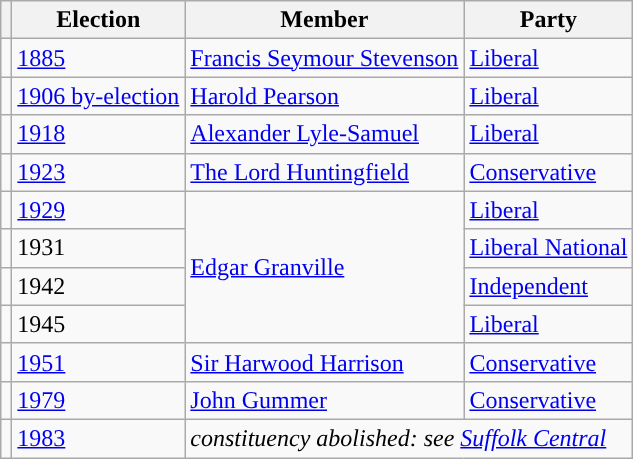<table class="wikitable">
<tr>
<th></th>
<th>Election</th>
<th>Member </th>
<th>Party</th>
</tr>
<tr>
<td style="color:inherit;background-color: "></td>
<td><a href='#'>1885</a></td>
<td><a href='#'>Francis Seymour Stevenson</a></td>
<td><a href='#'>Liberal</a></td>
</tr>
<tr>
<td style="color:inherit;background-color: "></td>
<td><a href='#'>1906 by-election</a></td>
<td><a href='#'>Harold Pearson</a></td>
<td><a href='#'>Liberal</a></td>
</tr>
<tr>
<td style="color:inherit;background-color: "></td>
<td><a href='#'>1918</a></td>
<td><a href='#'>Alexander Lyle-Samuel</a></td>
<td><a href='#'>Liberal</a></td>
</tr>
<tr>
<td style="color:inherit;background-color: "></td>
<td><a href='#'>1923</a></td>
<td><a href='#'>The Lord Huntingfield</a></td>
<td><a href='#'>Conservative</a></td>
</tr>
<tr>
<td style="color:inherit;background-color: "></td>
<td><a href='#'>1929</a></td>
<td rowspan="4"><a href='#'>Edgar Granville</a></td>
<td><a href='#'>Liberal</a></td>
</tr>
<tr>
<td style="color:inherit;background-color: "></td>
<td>1931</td>
<td><a href='#'>Liberal National</a></td>
</tr>
<tr>
<td style="color:inherit;background-color: "></td>
<td>1942</td>
<td><a href='#'>Independent</a></td>
</tr>
<tr>
<td style="color:inherit;background-color: "></td>
<td>1945</td>
<td><a href='#'>Liberal</a></td>
</tr>
<tr>
<td style="color:inherit;background-color: "></td>
<td><a href='#'>1951</a></td>
<td><a href='#'>Sir Harwood Harrison</a></td>
<td><a href='#'>Conservative</a></td>
</tr>
<tr>
<td style="color:inherit;background-color: "></td>
<td><a href='#'>1979</a></td>
<td><a href='#'>John Gummer</a></td>
<td><a href='#'>Conservative</a></td>
</tr>
<tr>
<td></td>
<td><a href='#'>1983</a></td>
<td colspan="2"><em>constituency abolished: see <a href='#'>Suffolk Central</a></em></td>
</tr>
</table>
